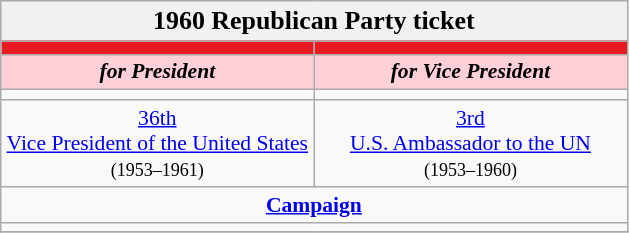<table class="wikitable" style="font-size:90%; text-align:center;">
<tr>
<td style="background:#f1f1f1;" colspan="30"><big><strong>1960 Republican Party ticket</strong></big></td>
</tr>
<tr>
<th style="width:3em; font-size:135%; background:#E81B23; width:200px;"><a href='#'></a></th>
<th style="width:3em; font-size:135%; background:#E81B23; width:200px;"><a href='#'></a></th>
</tr>
<tr style="color:#000; font-size:100%; background:#ffd0d7;">
<td style="width:3em; width:200px;"><strong><em>for President</em></strong></td>
<td style="width:3em; width:200px;"><strong><em>for Vice President</em></strong></td>
</tr>
<tr>
<td></td>
<td></td>
</tr>
<tr>
<td><a href='#'>36th</a><br><a href='#'>Vice President of the United States</a><br><small>(1953–1961)</small></td>
<td><a href='#'>3rd</a><br><a href='#'>U.S. Ambassador to the UN</a><br><small>(1953–1960)</small></td>
</tr>
<tr>
<td colspan=2><strong><a href='#'>Campaign</a></strong></td>
</tr>
<tr>
<td colspan=2></td>
</tr>
<tr>
</tr>
</table>
